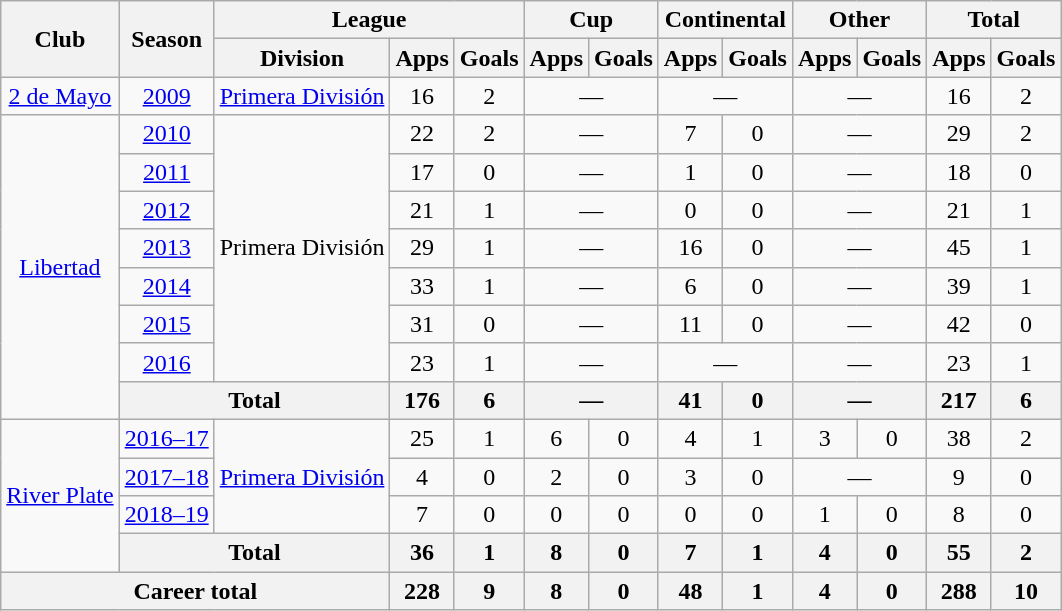<table class="wikitable" style="text-align: center;">
<tr>
<th rowspan="2">Club</th>
<th rowspan="2">Season</th>
<th colspan="3">League</th>
<th colspan="2">Cup</th>
<th colspan="2">Continental</th>
<th colspan="2">Other</th>
<th colspan="2">Total</th>
</tr>
<tr>
<th>Division</th>
<th>Apps</th>
<th>Goals</th>
<th>Apps</th>
<th>Goals</th>
<th>Apps</th>
<th>Goals</th>
<th>Apps</th>
<th>Goals</th>
<th>Apps</th>
<th>Goals</th>
</tr>
<tr>
<td valign="center"><a href='#'>2 de Mayo</a></td>
<td><a href='#'>2009</a></td>
<td><a href='#'>Primera División</a></td>
<td>16</td>
<td>2</td>
<td colspan="2">—</td>
<td colspan="2">—</td>
<td colspan="2">—</td>
<td>16</td>
<td>2</td>
</tr>
<tr>
<td rowspan="8" valign="center"><a href='#'>Libertad</a></td>
<td><a href='#'>2010</a></td>
<td rowspan="7">Primera División</td>
<td>22</td>
<td>2</td>
<td colspan="2">—</td>
<td>7</td>
<td>0</td>
<td colspan="2">—</td>
<td>29</td>
<td>2</td>
</tr>
<tr>
<td><a href='#'>2011</a></td>
<td>17</td>
<td>0</td>
<td colspan="2">—</td>
<td>1</td>
<td>0</td>
<td colspan="2">—</td>
<td>18</td>
<td>0</td>
</tr>
<tr>
<td><a href='#'>2012</a></td>
<td>21</td>
<td>1</td>
<td colspan="2">—</td>
<td>0</td>
<td>0</td>
<td colspan="2">—</td>
<td>21</td>
<td>1</td>
</tr>
<tr>
<td><a href='#'>2013</a></td>
<td>29</td>
<td>1</td>
<td colspan="2">—</td>
<td>16</td>
<td>0</td>
<td colspan="2">—</td>
<td>45</td>
<td>1</td>
</tr>
<tr>
<td><a href='#'>2014</a></td>
<td>33</td>
<td>1</td>
<td colspan="2">—</td>
<td>6</td>
<td>0</td>
<td colspan="2">—</td>
<td>39</td>
<td>1</td>
</tr>
<tr>
<td><a href='#'>2015</a></td>
<td>31</td>
<td>0</td>
<td colspan="2">—</td>
<td>11</td>
<td>0</td>
<td colspan="2">—</td>
<td>42</td>
<td>0</td>
</tr>
<tr>
<td><a href='#'>2016</a></td>
<td>23</td>
<td>1</td>
<td colspan="2">—</td>
<td colspan="2">—</td>
<td colspan="2">—</td>
<td>23</td>
<td>1</td>
</tr>
<tr>
<th colspan="2">Total</th>
<th>176</th>
<th>6</th>
<th colspan="2">—</th>
<th>41</th>
<th>0</th>
<th colspan="2">—</th>
<th>217</th>
<th>6</th>
</tr>
<tr>
<td rowspan="4" valign="center"><a href='#'>River Plate</a></td>
<td><a href='#'>2016–17</a></td>
<td rowspan="3"><a href='#'>Primera División</a></td>
<td>25</td>
<td>1</td>
<td>6</td>
<td>0</td>
<td>4</td>
<td>1</td>
<td>3</td>
<td>0</td>
<td>38</td>
<td>2</td>
</tr>
<tr>
<td><a href='#'>2017–18</a></td>
<td>4</td>
<td>0</td>
<td>2</td>
<td>0</td>
<td>3</td>
<td>0</td>
<td colspan="2">—</td>
<td>9</td>
<td>0</td>
</tr>
<tr>
<td><a href='#'>2018–19</a></td>
<td>7</td>
<td>0</td>
<td>0</td>
<td>0</td>
<td>0</td>
<td>0</td>
<td>1</td>
<td>0</td>
<td>8</td>
<td>0</td>
</tr>
<tr>
<th colspan="2">Total</th>
<th>36</th>
<th>1</th>
<th>8</th>
<th>0</th>
<th>7</th>
<th>1</th>
<th>4</th>
<th>0</th>
<th>55</th>
<th>2</th>
</tr>
<tr>
<th colspan="3"><strong>Career total</strong></th>
<th>228</th>
<th>9</th>
<th>8</th>
<th>0</th>
<th>48</th>
<th>1</th>
<th>4</th>
<th>0</th>
<th>288</th>
<th>10</th>
</tr>
</table>
